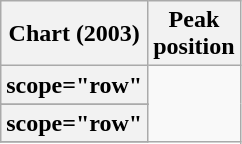<table class="wikitable sortable plainrowheaders">
<tr>
<th>Chart (2003)</th>
<th align="center">Peak<br>position</th>
</tr>
<tr>
<th>scope="row"</th>
</tr>
<tr>
</tr>
<tr>
<th>scope="row"</th>
</tr>
<tr>
</tr>
</table>
